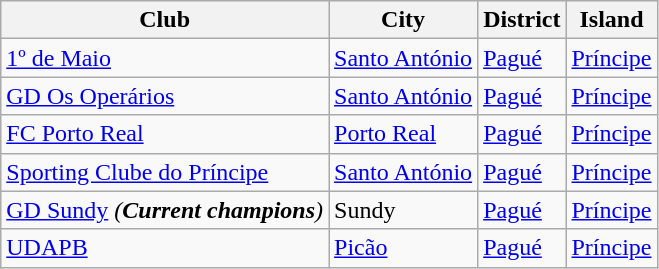<table class="wikitable">
<tr>
<th>Club</th>
<th>City</th>
<th>District</th>
<th>Island</th>
</tr>
<tr>
<td><a href='#'>1º de Maio</a></td>
<td><a href='#'>Santo António</a></td>
<td><a href='#'>Pagué</a></td>
<td><a href='#'>Príncipe</a></td>
</tr>
<tr>
<td><a href='#'>GD Os Operários</a></td>
<td><a href='#'>Santo António</a></td>
<td><a href='#'>Pagué</a></td>
<td><a href='#'>Príncipe</a></td>
</tr>
<tr>
<td><a href='#'>FC Porto Real</a></td>
<td><a href='#'>Porto Real</a></td>
<td><a href='#'>Pagué</a></td>
<td><a href='#'>Príncipe</a></td>
</tr>
<tr>
<td><a href='#'>Sporting Clube do Príncipe</a></td>
<td><a href='#'>Santo António</a></td>
<td><a href='#'>Pagué</a></td>
<td><a href='#'>Príncipe</a></td>
</tr>
<tr>
<td><a href='#'>GD Sundy</a> <em>(<strong>Current champions</strong>)</em></td>
<td>Sundy </td>
<td><a href='#'>Pagué</a></td>
<td><a href='#'>Príncipe</a></td>
</tr>
<tr>
<td><a href='#'>UDAPB</a></td>
<td><a href='#'>Picão</a></td>
<td><a href='#'>Pagué</a></td>
<td><a href='#'>Príncipe</a></td>
</tr>
</table>
